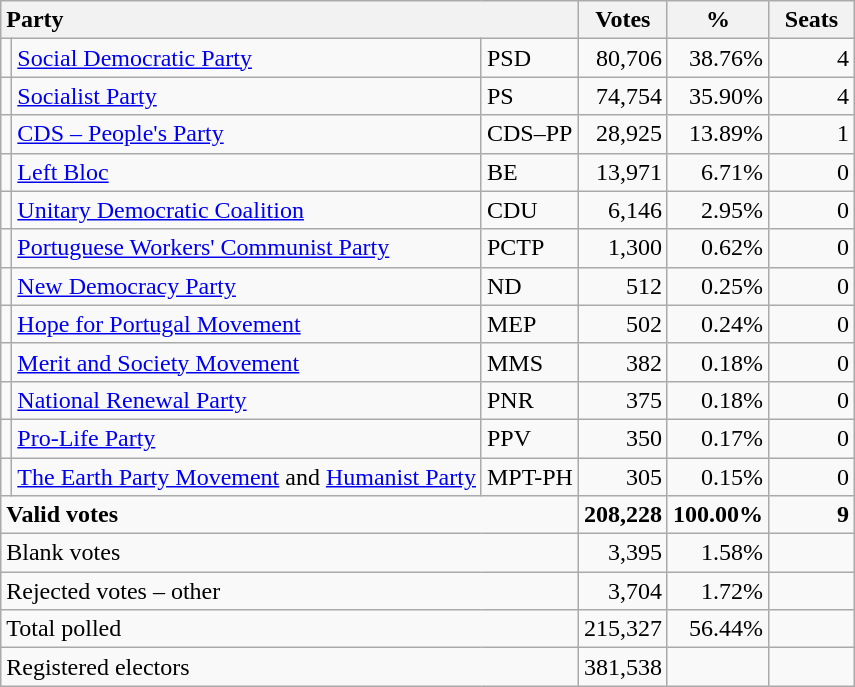<table class="wikitable" border="1" style="text-align:right;">
<tr>
<th style="text-align:left;" colspan=3>Party</th>
<th align=center width="50">Votes</th>
<th align=center width="50">%</th>
<th align=center width="50">Seats</th>
</tr>
<tr>
<td></td>
<td align=left><a href='#'>Social Democratic Party</a></td>
<td align=left>PSD</td>
<td>80,706</td>
<td>38.76%</td>
<td>4</td>
</tr>
<tr>
<td></td>
<td align=left><a href='#'>Socialist Party</a></td>
<td align=left>PS</td>
<td>74,754</td>
<td>35.90%</td>
<td>4</td>
</tr>
<tr>
<td></td>
<td align=left><a href='#'>CDS – People's Party</a></td>
<td align=left style="white-space: nowrap;">CDS–PP</td>
<td>28,925</td>
<td>13.89%</td>
<td>1</td>
</tr>
<tr>
<td></td>
<td align=left><a href='#'>Left Bloc</a></td>
<td align=left>BE</td>
<td>13,971</td>
<td>6.71%</td>
<td>0</td>
</tr>
<tr>
<td></td>
<td align=left style="white-space: nowrap;"><a href='#'>Unitary Democratic Coalition</a></td>
<td align=left>CDU</td>
<td>6,146</td>
<td>2.95%</td>
<td>0</td>
</tr>
<tr>
<td></td>
<td align=left><a href='#'>Portuguese Workers' Communist Party</a></td>
<td align=left>PCTP</td>
<td>1,300</td>
<td>0.62%</td>
<td>0</td>
</tr>
<tr>
<td></td>
<td align=left><a href='#'>New Democracy Party</a></td>
<td align=left>ND</td>
<td>512</td>
<td>0.25%</td>
<td>0</td>
</tr>
<tr>
<td></td>
<td align=left><a href='#'>Hope for Portugal Movement</a></td>
<td align=left>MEP</td>
<td>502</td>
<td>0.24%</td>
<td>0</td>
</tr>
<tr>
<td></td>
<td align=left><a href='#'>Merit and Society Movement</a></td>
<td align=left>MMS</td>
<td>382</td>
<td>0.18%</td>
<td>0</td>
</tr>
<tr>
<td></td>
<td align=left><a href='#'>National Renewal Party</a></td>
<td align=left>PNR</td>
<td>375</td>
<td>0.18%</td>
<td>0</td>
</tr>
<tr>
<td></td>
<td align=left><a href='#'>Pro-Life Party</a></td>
<td align=left>PPV</td>
<td>350</td>
<td>0.17%</td>
<td>0</td>
</tr>
<tr>
<td></td>
<td align=left><a href='#'>The Earth Party Movement</a> and <a href='#'>Humanist Party</a></td>
<td align=left>MPT-PH</td>
<td>305</td>
<td>0.15%</td>
<td>0</td>
</tr>
<tr style="font-weight:bold">
<td align=left colspan=3>Valid votes</td>
<td>208,228</td>
<td>100.00%</td>
<td>9</td>
</tr>
<tr>
<td align=left colspan=3>Blank votes</td>
<td>3,395</td>
<td>1.58%</td>
<td></td>
</tr>
<tr>
<td align=left colspan=3>Rejected votes – other</td>
<td>3,704</td>
<td>1.72%</td>
<td></td>
</tr>
<tr>
<td align=left colspan=3>Total polled</td>
<td>215,327</td>
<td>56.44%</td>
<td></td>
</tr>
<tr>
<td align=left colspan=3>Registered electors</td>
<td>381,538</td>
<td></td>
<td></td>
</tr>
</table>
